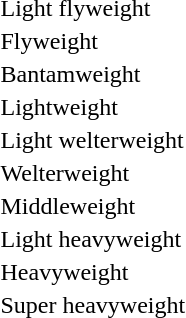<table>
<tr>
<td rowspan=2>Light flyweight<br></td>
<td rowspan=2></td>
<td rowspan=2></td>
<td></td>
</tr>
<tr>
<td></td>
</tr>
<tr>
<td rowspan=2>Flyweight<br></td>
<td rowspan=2></td>
<td rowspan=2></td>
<td></td>
</tr>
<tr>
<td></td>
</tr>
<tr>
<td rowspan=2>Bantamweight<br></td>
<td rowspan=2></td>
<td rowspan=2></td>
<td></td>
</tr>
<tr>
<td></td>
</tr>
<tr>
<td rowspan=2>Lightweight<br></td>
<td rowspan=2></td>
<td rowspan=2></td>
<td></td>
</tr>
<tr>
<td></td>
</tr>
<tr>
<td rowspan=2>Light welterweight<br></td>
<td rowspan=2></td>
<td rowspan=2></td>
<td></td>
</tr>
<tr>
<td></td>
</tr>
<tr>
<td rowspan=2>Welterweight<br></td>
<td rowspan=2></td>
<td rowspan=2></td>
<td></td>
</tr>
<tr>
<td></td>
</tr>
<tr>
<td rowspan=2>Middleweight<br></td>
<td rowspan=2></td>
<td rowspan=2></td>
<td></td>
</tr>
<tr>
<td></td>
</tr>
<tr>
<td rowspan=2>Light heavyweight<br></td>
<td rowspan=2></td>
<td rowspan=2></td>
<td></td>
</tr>
<tr>
<td></td>
</tr>
<tr>
<td rowspan=2>Heavyweight<br></td>
<td rowspan=2></td>
<td rowspan=2></td>
<td></td>
</tr>
<tr>
<td></td>
</tr>
<tr>
<td rowspan=2>Super heavyweight<br></td>
<td rowspan=2></td>
<td rowspan=2></td>
<td></td>
</tr>
<tr>
<td></td>
</tr>
</table>
